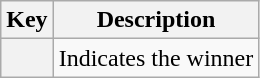<table class="wikitable">
<tr>
<th scope="col">Key</th>
<th scope="col">Description</th>
</tr>
<tr>
<th scope="row"></th>
<td>Indicates the winner</td>
</tr>
</table>
